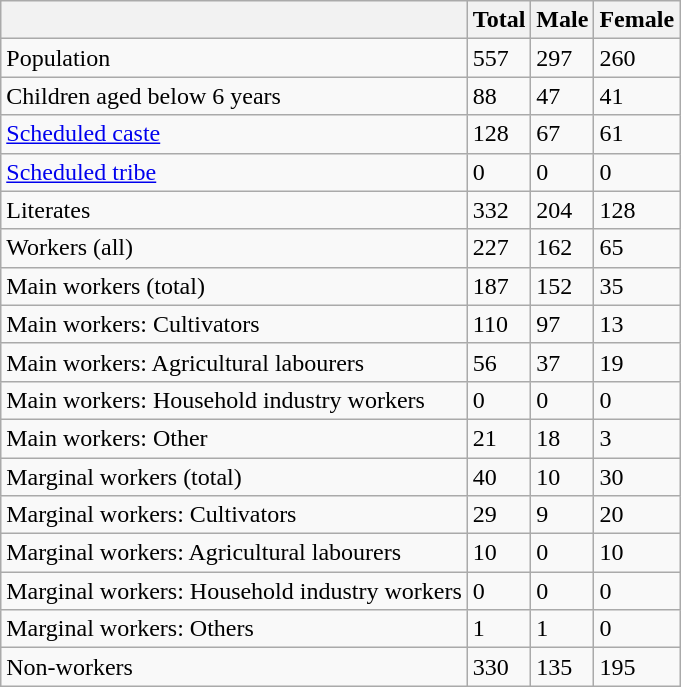<table class="wikitable sortable">
<tr>
<th></th>
<th>Total</th>
<th>Male</th>
<th>Female</th>
</tr>
<tr>
<td>Population</td>
<td>557</td>
<td>297</td>
<td>260</td>
</tr>
<tr>
<td>Children aged below 6 years</td>
<td>88</td>
<td>47</td>
<td>41</td>
</tr>
<tr>
<td><a href='#'>Scheduled caste</a></td>
<td>128</td>
<td>67</td>
<td>61</td>
</tr>
<tr>
<td><a href='#'>Scheduled tribe</a></td>
<td>0</td>
<td>0</td>
<td>0</td>
</tr>
<tr>
<td>Literates</td>
<td>332</td>
<td>204</td>
<td>128</td>
</tr>
<tr>
<td>Workers (all)</td>
<td>227</td>
<td>162</td>
<td>65</td>
</tr>
<tr>
<td>Main workers (total)</td>
<td>187</td>
<td>152</td>
<td>35</td>
</tr>
<tr>
<td>Main workers: Cultivators</td>
<td>110</td>
<td>97</td>
<td>13</td>
</tr>
<tr>
<td>Main workers: Agricultural labourers</td>
<td>56</td>
<td>37</td>
<td>19</td>
</tr>
<tr>
<td>Main workers: Household industry workers</td>
<td>0</td>
<td>0</td>
<td>0</td>
</tr>
<tr>
<td>Main workers: Other</td>
<td>21</td>
<td>18</td>
<td>3</td>
</tr>
<tr>
<td>Marginal workers (total)</td>
<td>40</td>
<td>10</td>
<td>30</td>
</tr>
<tr>
<td>Marginal workers: Cultivators</td>
<td>29</td>
<td>9</td>
<td>20</td>
</tr>
<tr>
<td>Marginal workers: Agricultural labourers</td>
<td>10</td>
<td>0</td>
<td>10</td>
</tr>
<tr>
<td>Marginal workers: Household industry workers</td>
<td>0</td>
<td>0</td>
<td>0</td>
</tr>
<tr>
<td>Marginal workers: Others</td>
<td>1</td>
<td>1</td>
<td>0</td>
</tr>
<tr>
<td>Non-workers</td>
<td>330</td>
<td>135</td>
<td>195</td>
</tr>
</table>
